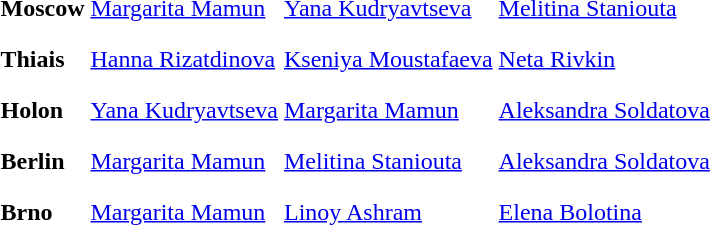<table>
<tr>
<th scope=row style="text-align:left">Moscow</th>
<td style="height:30px;"> <a href='#'>Margarita Mamun</a></td>
<td style="height:30px;"> <a href='#'>Yana Kudryavtseva</a></td>
<td style="height:30px;"> <a href='#'>Melitina Staniouta</a></td>
</tr>
<tr>
<th scope=row style="text-align:left">Thiais</th>
<td style="height:30px;"> <a href='#'>Hanna Rizatdinova</a></td>
<td style="height:30px;"> <a href='#'>Kseniya Moustafaeva</a></td>
<td style="height:30px;"> <a href='#'>Neta Rivkin</a></td>
</tr>
<tr>
<th scope=row style="text-align:left">Holon</th>
<td style="height:30px;"> <a href='#'>Yana Kudryavtseva</a></td>
<td style="height:30px;"> <a href='#'>Margarita Mamun</a></td>
<td style="height:30px;"> <a href='#'>Aleksandra Soldatova</a></td>
</tr>
<tr>
<th scope=row style="text-align:left">Berlin</th>
<td style="height:30px;"> <a href='#'>Margarita Mamun</a></td>
<td style="height:30px;"> <a href='#'>Melitina Staniouta</a></td>
<td style="height:30px;"> <a href='#'>Aleksandra Soldatova</a></td>
</tr>
<tr>
<th scope=row style="text-align:left">Brno</th>
<td style="height:30px;"> <a href='#'>Margarita Mamun</a></td>
<td style="height:30px;"> <a href='#'>Linoy Ashram</a></td>
<td style="height:30px;"> <a href='#'>Elena Bolotina</a></td>
</tr>
<tr>
</tr>
</table>
